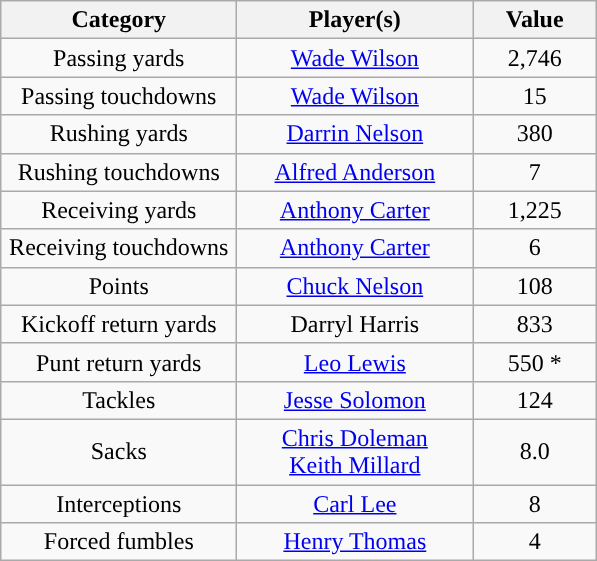<table class="wikitable" style="text-align:center">
<tr>
<th width=150px>Category</th>
<th width=150px>Player(s)</th>
<th width=75px>Value</th>
</tr>
<tr>
<td>Passing yards</td>
<td><a href='#'>Wade Wilson</a></td>
<td>2,746</td>
</tr>
<tr>
<td>Passing touchdowns</td>
<td><a href='#'>Wade Wilson</a></td>
<td>15</td>
</tr>
<tr>
<td>Rushing yards</td>
<td><a href='#'>Darrin Nelson</a></td>
<td>380</td>
</tr>
<tr>
<td>Rushing touchdowns</td>
<td><a href='#'>Alfred Anderson</a></td>
<td>7</td>
</tr>
<tr>
<td>Receiving yards</td>
<td><a href='#'>Anthony Carter</a></td>
<td>1,225</td>
</tr>
<tr>
<td>Receiving touchdowns</td>
<td><a href='#'>Anthony Carter</a></td>
<td>6</td>
</tr>
<tr>
<td>Points</td>
<td><a href='#'>Chuck Nelson</a></td>
<td>108</td>
</tr>
<tr>
<td>Kickoff return yards</td>
<td>Darryl Harris</td>
<td>833</td>
</tr>
<tr>
<td>Punt return yards</td>
<td><a href='#'>Leo Lewis</a></td>
<td>550 *</td>
</tr>
<tr>
<td>Tackles</td>
<td><a href='#'>Jesse Solomon</a></td>
<td>124</td>
</tr>
<tr>
<td>Sacks</td>
<td><a href='#'>Chris Doleman</a><br><a href='#'>Keith Millard</a></td>
<td>8.0</td>
</tr>
<tr>
<td>Interceptions</td>
<td><a href='#'>Carl Lee</a></td>
<td>8</td>
</tr>
<tr>
<td>Forced fumbles</td>
<td><a href='#'>Henry Thomas</a></td>
<td>4</td>
</tr>
</table>
